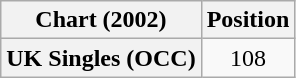<table class="wikitable plainrowheaders" style="text-align:center">
<tr>
<th>Chart (2002)</th>
<th>Position</th>
</tr>
<tr>
<th scope="row">UK Singles (OCC)</th>
<td>108</td>
</tr>
</table>
